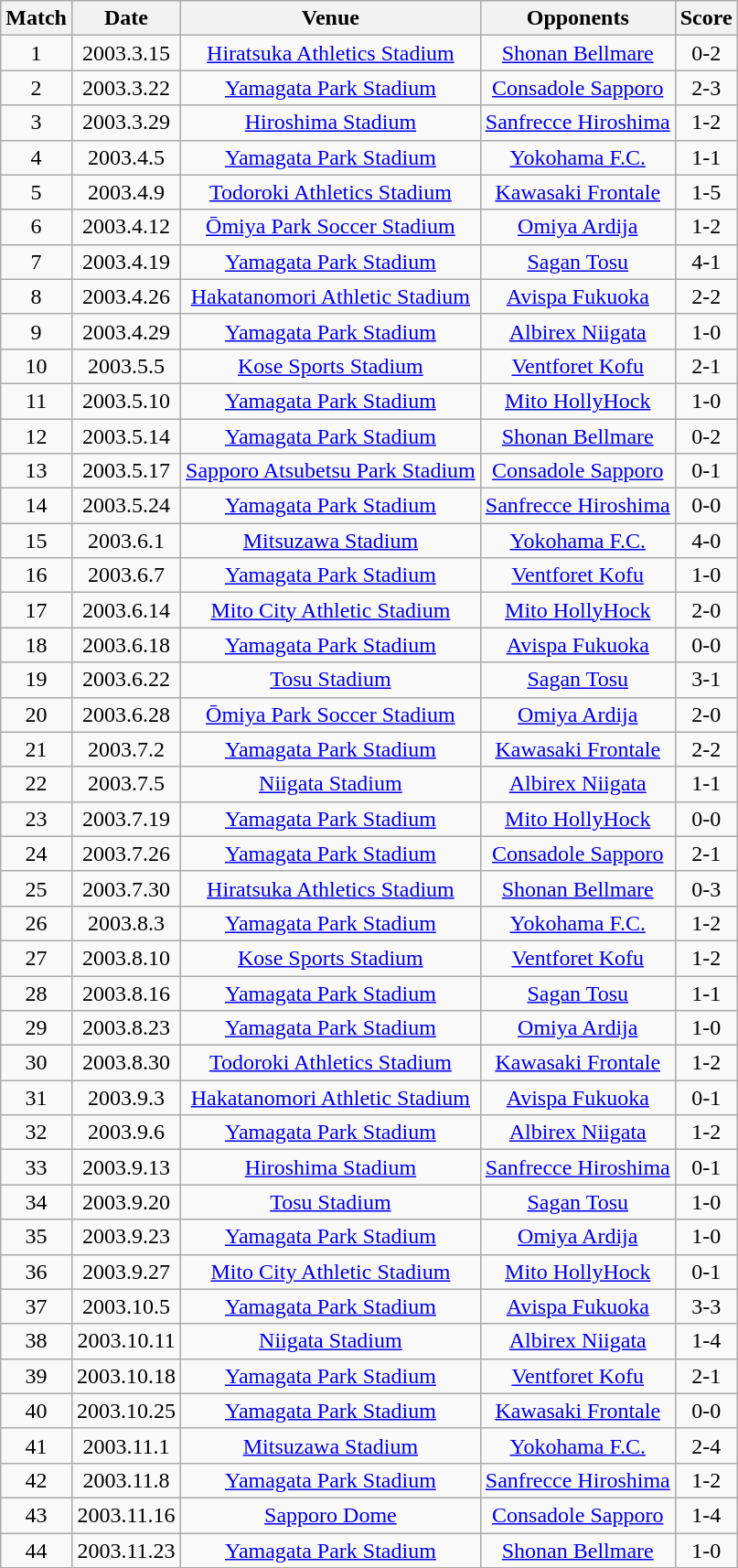<table class="wikitable" style="text-align:center;">
<tr>
<th>Match</th>
<th>Date</th>
<th>Venue</th>
<th>Opponents</th>
<th>Score</th>
</tr>
<tr>
<td>1</td>
<td>2003.3.15</td>
<td><a href='#'>Hiratsuka Athletics Stadium</a></td>
<td><a href='#'>Shonan Bellmare</a></td>
<td>0-2</td>
</tr>
<tr>
<td>2</td>
<td>2003.3.22</td>
<td><a href='#'>Yamagata Park Stadium</a></td>
<td><a href='#'>Consadole Sapporo</a></td>
<td>2-3</td>
</tr>
<tr>
<td>3</td>
<td>2003.3.29</td>
<td><a href='#'>Hiroshima Stadium</a></td>
<td><a href='#'>Sanfrecce Hiroshima</a></td>
<td>1-2</td>
</tr>
<tr>
<td>4</td>
<td>2003.4.5</td>
<td><a href='#'>Yamagata Park Stadium</a></td>
<td><a href='#'>Yokohama F.C.</a></td>
<td>1-1</td>
</tr>
<tr>
<td>5</td>
<td>2003.4.9</td>
<td><a href='#'>Todoroki Athletics Stadium</a></td>
<td><a href='#'>Kawasaki Frontale</a></td>
<td>1-5</td>
</tr>
<tr>
<td>6</td>
<td>2003.4.12</td>
<td><a href='#'>Ōmiya Park Soccer Stadium</a></td>
<td><a href='#'>Omiya Ardija</a></td>
<td>1-2</td>
</tr>
<tr>
<td>7</td>
<td>2003.4.19</td>
<td><a href='#'>Yamagata Park Stadium</a></td>
<td><a href='#'>Sagan Tosu</a></td>
<td>4-1</td>
</tr>
<tr>
<td>8</td>
<td>2003.4.26</td>
<td><a href='#'>Hakatanomori Athletic Stadium</a></td>
<td><a href='#'>Avispa Fukuoka</a></td>
<td>2-2</td>
</tr>
<tr>
<td>9</td>
<td>2003.4.29</td>
<td><a href='#'>Yamagata Park Stadium</a></td>
<td><a href='#'>Albirex Niigata</a></td>
<td>1-0</td>
</tr>
<tr>
<td>10</td>
<td>2003.5.5</td>
<td><a href='#'>Kose Sports Stadium</a></td>
<td><a href='#'>Ventforet Kofu</a></td>
<td>2-1</td>
</tr>
<tr>
<td>11</td>
<td>2003.5.10</td>
<td><a href='#'>Yamagata Park Stadium</a></td>
<td><a href='#'>Mito HollyHock</a></td>
<td>1-0</td>
</tr>
<tr>
<td>12</td>
<td>2003.5.14</td>
<td><a href='#'>Yamagata Park Stadium</a></td>
<td><a href='#'>Shonan Bellmare</a></td>
<td>0-2</td>
</tr>
<tr>
<td>13</td>
<td>2003.5.17</td>
<td><a href='#'>Sapporo Atsubetsu Park Stadium</a></td>
<td><a href='#'>Consadole Sapporo</a></td>
<td>0-1</td>
</tr>
<tr>
<td>14</td>
<td>2003.5.24</td>
<td><a href='#'>Yamagata Park Stadium</a></td>
<td><a href='#'>Sanfrecce Hiroshima</a></td>
<td>0-0</td>
</tr>
<tr>
<td>15</td>
<td>2003.6.1</td>
<td><a href='#'>Mitsuzawa Stadium</a></td>
<td><a href='#'>Yokohama F.C.</a></td>
<td>4-0</td>
</tr>
<tr>
<td>16</td>
<td>2003.6.7</td>
<td><a href='#'>Yamagata Park Stadium</a></td>
<td><a href='#'>Ventforet Kofu</a></td>
<td>1-0</td>
</tr>
<tr>
<td>17</td>
<td>2003.6.14</td>
<td><a href='#'>Mito City Athletic Stadium</a></td>
<td><a href='#'>Mito HollyHock</a></td>
<td>2-0</td>
</tr>
<tr>
<td>18</td>
<td>2003.6.18</td>
<td><a href='#'>Yamagata Park Stadium</a></td>
<td><a href='#'>Avispa Fukuoka</a></td>
<td>0-0</td>
</tr>
<tr>
<td>19</td>
<td>2003.6.22</td>
<td><a href='#'>Tosu Stadium</a></td>
<td><a href='#'>Sagan Tosu</a></td>
<td>3-1</td>
</tr>
<tr>
<td>20</td>
<td>2003.6.28</td>
<td><a href='#'>Ōmiya Park Soccer Stadium</a></td>
<td><a href='#'>Omiya Ardija</a></td>
<td>2-0</td>
</tr>
<tr>
<td>21</td>
<td>2003.7.2</td>
<td><a href='#'>Yamagata Park Stadium</a></td>
<td><a href='#'>Kawasaki Frontale</a></td>
<td>2-2</td>
</tr>
<tr>
<td>22</td>
<td>2003.7.5</td>
<td><a href='#'>Niigata Stadium</a></td>
<td><a href='#'>Albirex Niigata</a></td>
<td>1-1</td>
</tr>
<tr>
<td>23</td>
<td>2003.7.19</td>
<td><a href='#'>Yamagata Park Stadium</a></td>
<td><a href='#'>Mito HollyHock</a></td>
<td>0-0</td>
</tr>
<tr>
<td>24</td>
<td>2003.7.26</td>
<td><a href='#'>Yamagata Park Stadium</a></td>
<td><a href='#'>Consadole Sapporo</a></td>
<td>2-1</td>
</tr>
<tr>
<td>25</td>
<td>2003.7.30</td>
<td><a href='#'>Hiratsuka Athletics Stadium</a></td>
<td><a href='#'>Shonan Bellmare</a></td>
<td>0-3</td>
</tr>
<tr>
<td>26</td>
<td>2003.8.3</td>
<td><a href='#'>Yamagata Park Stadium</a></td>
<td><a href='#'>Yokohama F.C.</a></td>
<td>1-2</td>
</tr>
<tr>
<td>27</td>
<td>2003.8.10</td>
<td><a href='#'>Kose Sports Stadium</a></td>
<td><a href='#'>Ventforet Kofu</a></td>
<td>1-2</td>
</tr>
<tr>
<td>28</td>
<td>2003.8.16</td>
<td><a href='#'>Yamagata Park Stadium</a></td>
<td><a href='#'>Sagan Tosu</a></td>
<td>1-1</td>
</tr>
<tr>
<td>29</td>
<td>2003.8.23</td>
<td><a href='#'>Yamagata Park Stadium</a></td>
<td><a href='#'>Omiya Ardija</a></td>
<td>1-0</td>
</tr>
<tr>
<td>30</td>
<td>2003.8.30</td>
<td><a href='#'>Todoroki Athletics Stadium</a></td>
<td><a href='#'>Kawasaki Frontale</a></td>
<td>1-2</td>
</tr>
<tr>
<td>31</td>
<td>2003.9.3</td>
<td><a href='#'>Hakatanomori Athletic Stadium</a></td>
<td><a href='#'>Avispa Fukuoka</a></td>
<td>0-1</td>
</tr>
<tr>
<td>32</td>
<td>2003.9.6</td>
<td><a href='#'>Yamagata Park Stadium</a></td>
<td><a href='#'>Albirex Niigata</a></td>
<td>1-2</td>
</tr>
<tr>
<td>33</td>
<td>2003.9.13</td>
<td><a href='#'>Hiroshima Stadium</a></td>
<td><a href='#'>Sanfrecce Hiroshima</a></td>
<td>0-1</td>
</tr>
<tr>
<td>34</td>
<td>2003.9.20</td>
<td><a href='#'>Tosu Stadium</a></td>
<td><a href='#'>Sagan Tosu</a></td>
<td>1-0</td>
</tr>
<tr>
<td>35</td>
<td>2003.9.23</td>
<td><a href='#'>Yamagata Park Stadium</a></td>
<td><a href='#'>Omiya Ardija</a></td>
<td>1-0</td>
</tr>
<tr>
<td>36</td>
<td>2003.9.27</td>
<td><a href='#'>Mito City Athletic Stadium</a></td>
<td><a href='#'>Mito HollyHock</a></td>
<td>0-1</td>
</tr>
<tr>
<td>37</td>
<td>2003.10.5</td>
<td><a href='#'>Yamagata Park Stadium</a></td>
<td><a href='#'>Avispa Fukuoka</a></td>
<td>3-3</td>
</tr>
<tr>
<td>38</td>
<td>2003.10.11</td>
<td><a href='#'>Niigata Stadium</a></td>
<td><a href='#'>Albirex Niigata</a></td>
<td>1-4</td>
</tr>
<tr>
<td>39</td>
<td>2003.10.18</td>
<td><a href='#'>Yamagata Park Stadium</a></td>
<td><a href='#'>Ventforet Kofu</a></td>
<td>2-1</td>
</tr>
<tr>
<td>40</td>
<td>2003.10.25</td>
<td><a href='#'>Yamagata Park Stadium</a></td>
<td><a href='#'>Kawasaki Frontale</a></td>
<td>0-0</td>
</tr>
<tr>
<td>41</td>
<td>2003.11.1</td>
<td><a href='#'>Mitsuzawa Stadium</a></td>
<td><a href='#'>Yokohama F.C.</a></td>
<td>2-4</td>
</tr>
<tr>
<td>42</td>
<td>2003.11.8</td>
<td><a href='#'>Yamagata Park Stadium</a></td>
<td><a href='#'>Sanfrecce Hiroshima</a></td>
<td>1-2</td>
</tr>
<tr>
<td>43</td>
<td>2003.11.16</td>
<td><a href='#'>Sapporo Dome</a></td>
<td><a href='#'>Consadole Sapporo</a></td>
<td>1-4</td>
</tr>
<tr>
<td>44</td>
<td>2003.11.23</td>
<td><a href='#'>Yamagata Park Stadium</a></td>
<td><a href='#'>Shonan Bellmare</a></td>
<td>1-0</td>
</tr>
</table>
